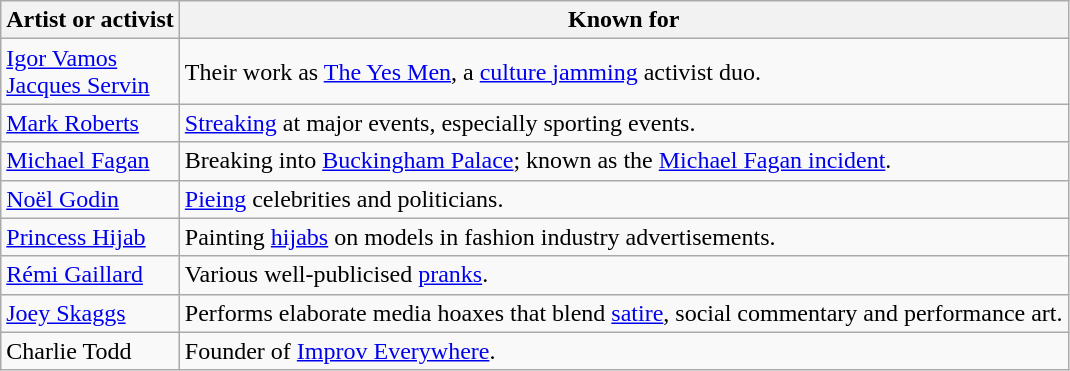<table class="wikitable">
<tr>
<th>Artist or activist</th>
<th>Known for</th>
</tr>
<tr>
<td><a href='#'>Igor Vamos</a><br><a href='#'>Jacques Servin</a></td>
<td>Their work as <a href='#'>The Yes Men</a>, a <a href='#'>culture jamming</a> activist duo.</td>
</tr>
<tr>
<td><a href='#'>Mark Roberts</a></td>
<td><a href='#'>Streaking</a> at major events, especially sporting events.</td>
</tr>
<tr>
<td><a href='#'>Michael Fagan</a></td>
<td>Breaking into <a href='#'>Buckingham Palace</a>; known as the <a href='#'>Michael Fagan incident</a>.</td>
</tr>
<tr>
<td><a href='#'>Noël Godin</a></td>
<td><a href='#'>Pieing</a> celebrities and politicians.</td>
</tr>
<tr>
<td><a href='#'>Princess Hijab</a></td>
<td>Painting <a href='#'>hijabs</a> on models in fashion industry advertisements.</td>
</tr>
<tr>
<td><a href='#'>Rémi Gaillard</a></td>
<td>Various well-publicised <a href='#'>pranks</a>.</td>
</tr>
<tr>
<td><a href='#'>Joey Skaggs</a></td>
<td>Performs elaborate media hoaxes that blend <a href='#'>satire</a>, social commentary and performance art.</td>
</tr>
<tr>
<td>Charlie Todd</td>
<td>Founder of <a href='#'>Improv Everywhere</a>.</td>
</tr>
</table>
